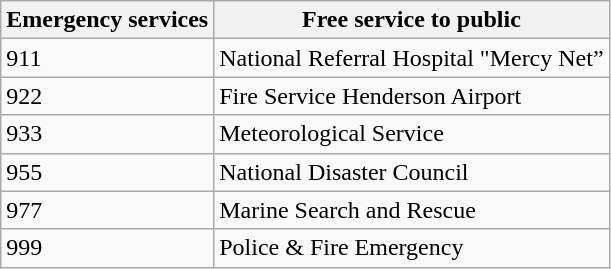<table class="wikitable" border=1>
<tr>
<th>Emergency services</th>
<th>Free service to public</th>
</tr>
<tr>
<td>911</td>
<td>National Referral Hospital "Mercy Net”</td>
</tr>
<tr>
<td>922</td>
<td>Fire Service Henderson Airport</td>
</tr>
<tr>
<td>933</td>
<td>Meteorological Service</td>
</tr>
<tr>
<td>955</td>
<td>National Disaster Council</td>
</tr>
<tr>
<td>977</td>
<td>Marine Search and Rescue</td>
</tr>
<tr>
<td>999</td>
<td>Police & Fire Emergency</td>
</tr>
</table>
